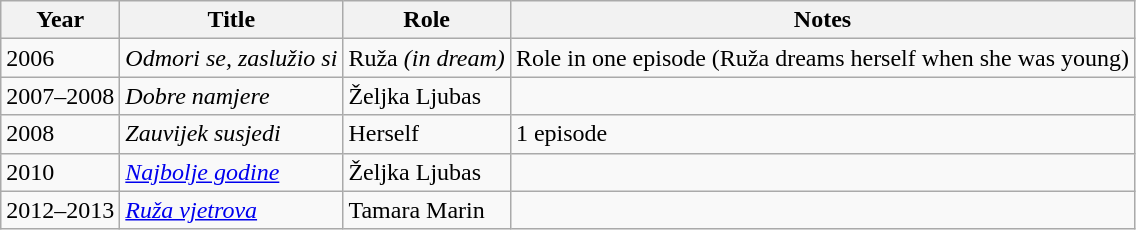<table class="wikitable sortable">
<tr>
<th>Year</th>
<th>Title</th>
<th>Role</th>
<th class="unsortable">Notes</th>
</tr>
<tr>
<td>2006</td>
<td><em>Odmori se, zaslužio si</em></td>
<td>Ruža <em>(in dream)</em></td>
<td>Role in one episode (Ruža dreams herself when she was young)</td>
</tr>
<tr>
<td>2007–2008</td>
<td><em>Dobre namjere</em></td>
<td>Željka Ljubas</td>
<td></td>
</tr>
<tr>
<td>2008</td>
<td><em>Zauvijek susjedi</em></td>
<td>Herself</td>
<td>1 episode</td>
</tr>
<tr>
<td>2010</td>
<td><em><a href='#'>Najbolje godine</a></em></td>
<td>Željka Ljubas</td>
<td></td>
</tr>
<tr>
<td>2012–2013</td>
<td><em><a href='#'>Ruža vjetrova</a></em></td>
<td>Tamara Marin</td>
<td></td>
</tr>
</table>
